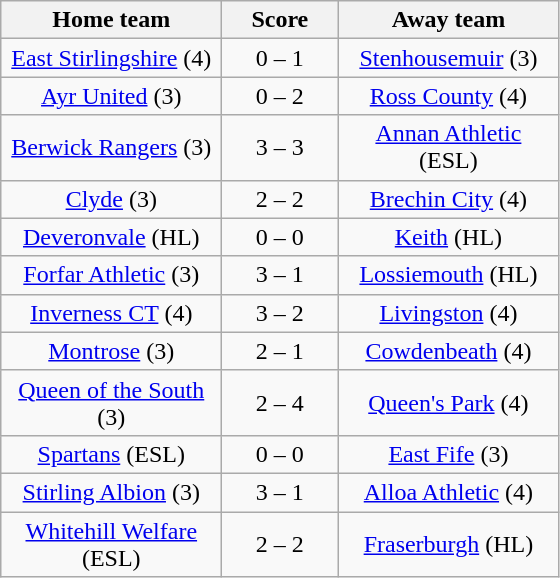<table class="wikitable" style="text-align: center">
<tr>
<th width=140>Home team</th>
<th width=70>Score</th>
<th width=140>Away team</th>
</tr>
<tr>
<td><a href='#'>East Stirlingshire</a> (4)</td>
<td>0 – 1</td>
<td><a href='#'>Stenhousemuir</a> (3)</td>
</tr>
<tr>
<td><a href='#'>Ayr United</a> (3)</td>
<td>0 – 2</td>
<td><a href='#'>Ross County</a> (4)</td>
</tr>
<tr>
<td><a href='#'>Berwick Rangers</a> (3)</td>
<td>3 – 3</td>
<td><a href='#'>Annan Athletic</a> (ESL)</td>
</tr>
<tr>
<td><a href='#'>Clyde</a> (3)</td>
<td>2 – 2</td>
<td><a href='#'>Brechin City</a> (4)</td>
</tr>
<tr>
<td><a href='#'>Deveronvale</a> (HL)</td>
<td>0 – 0</td>
<td><a href='#'>Keith</a> (HL)</td>
</tr>
<tr>
<td><a href='#'>Forfar Athletic</a> (3)</td>
<td>3 – 1</td>
<td><a href='#'>Lossiemouth</a> (HL)</td>
</tr>
<tr>
<td><a href='#'>Inverness CT</a> (4)</td>
<td>3 – 2</td>
<td><a href='#'>Livingston</a> (4)</td>
</tr>
<tr>
<td><a href='#'>Montrose</a> (3)</td>
<td>2 – 1</td>
<td><a href='#'>Cowdenbeath</a> (4)</td>
</tr>
<tr>
<td><a href='#'>Queen of the South</a> (3)</td>
<td>2 – 4</td>
<td><a href='#'>Queen's Park</a> (4)</td>
</tr>
<tr>
<td><a href='#'>Spartans</a> (ESL)</td>
<td>0 – 0</td>
<td><a href='#'>East Fife</a> (3)</td>
</tr>
<tr>
<td><a href='#'>Stirling Albion</a> (3)</td>
<td>3 – 1</td>
<td><a href='#'>Alloa Athletic</a> (4)</td>
</tr>
<tr>
<td><a href='#'>Whitehill Welfare</a> (ESL)</td>
<td>2 – 2</td>
<td><a href='#'>Fraserburgh</a> (HL)</td>
</tr>
</table>
